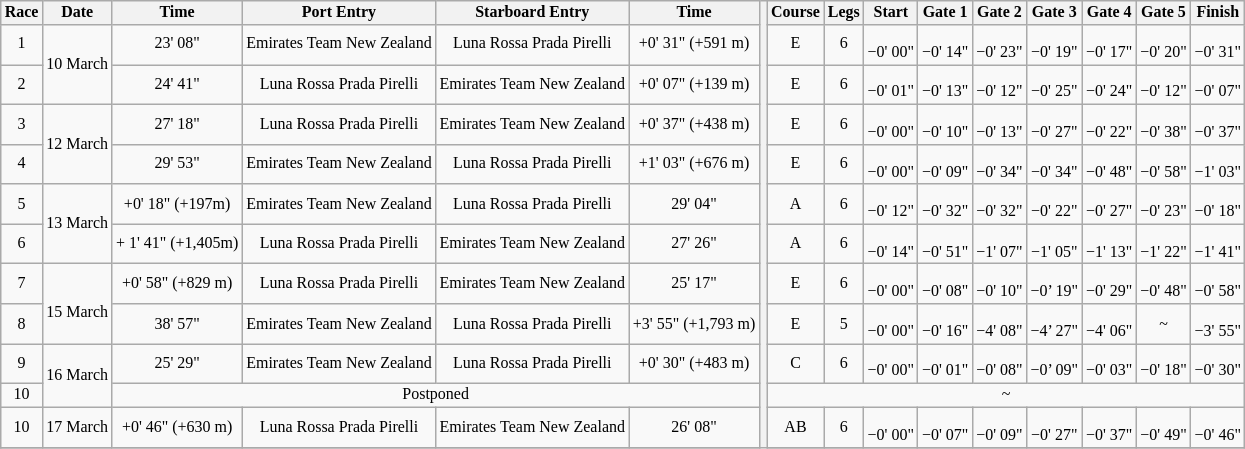<table class="wikitable" style="font-size:8pt;line-height:1;text-align: center;">
<tr>
<th>Race</th>
<th>Date</th>
<th>Time</th>
<th>Port Entry</th>
<th>Starboard Entry</th>
<th>Time</th>
<th rowspan="15"></th>
<th>Course</th>
<th>Legs</th>
<th>Start</th>
<th>Gate 1</th>
<th>Gate 2</th>
<th>Gate 3</th>
<th>Gate 4</th>
<th>Gate 5</th>
<th>Finish</th>
</tr>
<tr>
<td>1<br></td>
<td Rowspan="2">10 March</td>
<td>23' 08"</td>
<td>Emirates Team New Zealand</td>
<td>Luna Rossa Prada Pirelli</td>
<td>+0' 31" (+591 m)</td>
<td>E</td>
<td>6</td>
<td> <br> −0' 00"</td>
<td> <br> −0' 14"</td>
<td> <br> −0' 23"</td>
<td> <br> −0' 19"</td>
<td> <br> −0' 17"</td>
<td> <br> −0' 20"</td>
<td> <br> −0' 31"</td>
</tr>
<tr>
<td>2<br></td>
<td>24' 41"</td>
<td>Luna Rossa Prada Pirelli</td>
<td>Emirates Team New Zealand</td>
<td>+0' 07" (+139 m)</td>
<td>E</td>
<td>6</td>
<td> <br> −0' 01"</td>
<td> <br> −0' 13"</td>
<td> <br> −0' 12"</td>
<td> <br> −0' 25"</td>
<td> <br> −0' 24"</td>
<td> <br> −0' 12"</td>
<td> <br> −0' 07"</td>
</tr>
<tr>
<td>3<br></td>
<td Rowspan="2">12 March</td>
<td>27' 18"</td>
<td>Luna Rossa Prada Pirelli</td>
<td>Emirates Team New Zealand</td>
<td>+0' 37" (+438 m)</td>
<td>E</td>
<td>6</td>
<td> <br> −0' 00"</td>
<td> <br> −0' 10"</td>
<td> <br> −0' 13"</td>
<td> <br> −0' 27"</td>
<td> <br> −0' 22"</td>
<td> <br> −0' 38"</td>
<td> <br> −0' 37"</td>
</tr>
<tr>
<td>4<br></td>
<td>29' 53"</td>
<td>Emirates Team New Zealand</td>
<td>Luna Rossa Prada Pirelli</td>
<td>+1' 03" (+676 m)</td>
<td>E</td>
<td>6</td>
<td> <br> −0' 00"</td>
<td> <br> −0' 09"</td>
<td> <br> −0' 34"</td>
<td> <br> −0' 34"</td>
<td> <br> −0' 48"</td>
<td> <br> −0' 58"</td>
<td> <br> −1' 03"</td>
</tr>
<tr>
<td>5<br></td>
<td Rowspan="2">13 March</td>
<td>+0' 18" (+197m)</td>
<td>Emirates Team New Zealand</td>
<td>Luna Rossa Prada Pirelli</td>
<td>29' 04"</td>
<td> A</td>
<td> 6</td>
<td> <br> −0' 12"</td>
<td> <br> −0' 32"</td>
<td> <br> −0' 32"</td>
<td> <br> −0' 22"</td>
<td> <br> −0' 27"</td>
<td> <br> −0' 23"</td>
<td> <br> −0' 18"</td>
</tr>
<tr>
<td>6<br></td>
<td>+ 1' 41" (+1,405m)</td>
<td>Luna Rossa Prada Pirelli</td>
<td>Emirates Team New Zealand</td>
<td>27' 26"</td>
<td>A</td>
<td>6</td>
<td> <br> −0' 14"</td>
<td> <br> −0' 51"</td>
<td> <br> −1' 07"</td>
<td> <br> −1' 05"</td>
<td> <br> −1' 13"</td>
<td> <br> −1' 22"</td>
<td> <br> −1' 41"</td>
</tr>
<tr>
<td>7<br></td>
<td Rowspan="2"><br>15 March</td>
<td>+0' 58" (+829 m)</td>
<td>Luna Rossa Prada Pirelli</td>
<td>Emirates Team New Zealand</td>
<td>25' 17"</td>
<td>E</td>
<td>6</td>
<td> <br> −0' 00"</td>
<td> <br> −0' 08"</td>
<td> <br> −0' 10"</td>
<td> <br> −0’ 19"</td>
<td> <br> −0' 29"</td>
<td> <br> −0' 48"</td>
<td> <br> −0' 58"</td>
</tr>
<tr>
<td>8<br></td>
<td>38' 57"</td>
<td>Emirates Team New Zealand</td>
<td>Luna Rossa Prada Pirelli</td>
<td>+3' 55" (+1,793 m)</td>
<td>E</td>
<td>5</td>
<td> <br> −0' 00"</td>
<td> <br> −0' 16"</td>
<td> <br> −4' 08"</td>
<td> <br> −4’ 27"</td>
<td> <br> −4' 06"</td>
<td> ~</td>
<td> <br> −3' 55"</td>
</tr>
<tr>
<td>9<br></td>
<td Rowspan="2">16 March</td>
<td>25' 29"</td>
<td>Emirates Team New Zealand</td>
<td>Luna Rossa Prada Pirelli</td>
<td>+0' 30" (+483 m)</td>
<td>C</td>
<td>6</td>
<td> <br> −0' 00"</td>
<td> <br> −0' 01"</td>
<td> <br> −0' 08"</td>
<td> <br> −0’ 09"</td>
<td> <br> −0' 03"</td>
<td> <br> −0' 18"</td>
<td> <br> −0' 30"</td>
</tr>
<tr>
<td>10</td>
<td colspan=4 align=center>Postponed</td>
<td colspan=9 align=center>~</td>
</tr>
<tr>
<td>10<br></td>
<td>17 March</td>
<td>+0' 46" (+630 m)</td>
<td>Luna Rossa Prada Pirelli</td>
<td>Emirates Team New Zealand</td>
<td>26' 08"</td>
<td>AB</td>
<td>6</td>
<td> <br> −0' 00"</td>
<td> <br> −0' 07"</td>
<td> <br> −0' 09"</td>
<td> <br> −0' 27"</td>
<td> <br> −0' 37"</td>
<td> <br> −0' 49"</td>
<td> <br> −0' 46"</td>
</tr>
<tr>
</tr>
</table>
